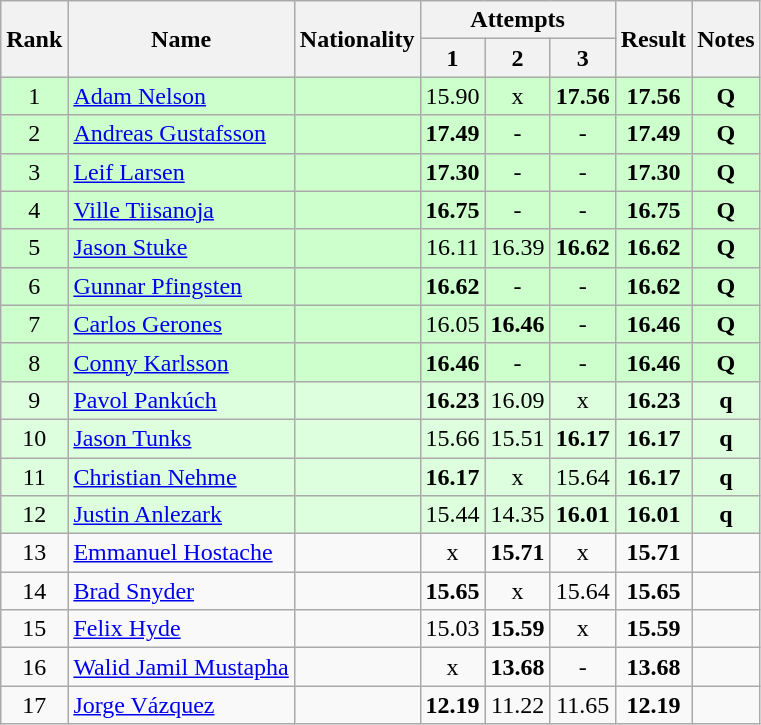<table class="wikitable sortable" style="text-align:center">
<tr>
<th rowspan=2>Rank</th>
<th rowspan=2>Name</th>
<th rowspan=2>Nationality</th>
<th colspan=3>Attempts</th>
<th rowspan=2>Result</th>
<th rowspan=2>Notes</th>
</tr>
<tr>
<th>1</th>
<th>2</th>
<th>3</th>
</tr>
<tr bgcolor=ccffcc>
<td>1</td>
<td align=left><a href='#'>Adam Nelson</a></td>
<td align=left></td>
<td>15.90</td>
<td>x</td>
<td><strong>17.56</strong></td>
<td><strong>17.56</strong></td>
<td><strong>Q</strong></td>
</tr>
<tr bgcolor=ccffcc>
<td>2</td>
<td align=left><a href='#'>Andreas Gustafsson</a></td>
<td align=left></td>
<td><strong>17.49</strong></td>
<td>-</td>
<td>-</td>
<td><strong>17.49</strong></td>
<td><strong>Q</strong></td>
</tr>
<tr bgcolor=ccffcc>
<td>3</td>
<td align=left><a href='#'>Leif Larsen</a></td>
<td align=left></td>
<td><strong>17.30</strong></td>
<td>-</td>
<td>-</td>
<td><strong>17.30</strong></td>
<td><strong>Q</strong></td>
</tr>
<tr bgcolor=ccffcc>
<td>4</td>
<td align=left><a href='#'>Ville Tiisanoja</a></td>
<td align=left></td>
<td><strong>16.75</strong></td>
<td>-</td>
<td>-</td>
<td><strong>16.75</strong></td>
<td><strong>Q</strong></td>
</tr>
<tr bgcolor=ccffcc>
<td>5</td>
<td align=left><a href='#'>Jason Stuke</a></td>
<td align=left></td>
<td>16.11</td>
<td>16.39</td>
<td><strong>16.62</strong></td>
<td><strong>16.62</strong></td>
<td><strong>Q</strong></td>
</tr>
<tr bgcolor=ccffcc>
<td>6</td>
<td align=left><a href='#'>Gunnar Pfingsten</a></td>
<td align=left></td>
<td><strong>16.62</strong></td>
<td>-</td>
<td>-</td>
<td><strong>16.62</strong></td>
<td><strong>Q</strong></td>
</tr>
<tr bgcolor=ccffcc>
<td>7</td>
<td align=left><a href='#'>Carlos Gerones</a></td>
<td align=left></td>
<td>16.05</td>
<td><strong>16.46</strong></td>
<td>-</td>
<td><strong>16.46</strong></td>
<td><strong>Q</strong></td>
</tr>
<tr bgcolor=ccffcc>
<td>8</td>
<td align=left><a href='#'>Conny Karlsson</a></td>
<td align=left></td>
<td><strong>16.46</strong></td>
<td>-</td>
<td>-</td>
<td><strong>16.46</strong></td>
<td><strong>Q</strong></td>
</tr>
<tr bgcolor=ddffdd>
<td>9</td>
<td align=left><a href='#'>Pavol Pankúch</a></td>
<td align=left></td>
<td><strong>16.23</strong></td>
<td>16.09</td>
<td>x</td>
<td><strong>16.23</strong></td>
<td><strong>q</strong></td>
</tr>
<tr bgcolor=ddffdd>
<td>10</td>
<td align=left><a href='#'>Jason Tunks</a></td>
<td align=left></td>
<td>15.66</td>
<td>15.51</td>
<td><strong>16.17</strong></td>
<td><strong>16.17</strong></td>
<td><strong>q</strong></td>
</tr>
<tr bgcolor=ddffdd>
<td>11</td>
<td align=left><a href='#'>Christian Nehme</a></td>
<td align=left></td>
<td><strong>16.17</strong></td>
<td>x</td>
<td>15.64</td>
<td><strong>16.17</strong></td>
<td><strong>q</strong></td>
</tr>
<tr bgcolor=ddffdd>
<td>12</td>
<td align=left><a href='#'>Justin Anlezark</a></td>
<td align=left></td>
<td>15.44</td>
<td>14.35</td>
<td><strong>16.01</strong></td>
<td><strong>16.01</strong></td>
<td><strong>q</strong></td>
</tr>
<tr>
<td>13</td>
<td align=left><a href='#'>Emmanuel Hostache</a></td>
<td align=left></td>
<td>x</td>
<td><strong>15.71</strong></td>
<td>x</td>
<td><strong>15.71</strong></td>
<td></td>
</tr>
<tr>
<td>14</td>
<td align=left><a href='#'>Brad Snyder</a></td>
<td align=left></td>
<td><strong>15.65</strong></td>
<td>x</td>
<td>15.64</td>
<td><strong>15.65</strong></td>
<td></td>
</tr>
<tr>
<td>15</td>
<td align=left><a href='#'>Felix Hyde</a></td>
<td align=left></td>
<td>15.03</td>
<td><strong>15.59</strong></td>
<td>x</td>
<td><strong>15.59</strong></td>
<td></td>
</tr>
<tr>
<td>16</td>
<td align=left><a href='#'>Walid Jamil Mustapha</a></td>
<td align=left></td>
<td>x</td>
<td><strong>13.68</strong></td>
<td>-</td>
<td><strong>13.68</strong></td>
<td></td>
</tr>
<tr>
<td>17</td>
<td align=left><a href='#'>Jorge Vázquez</a></td>
<td align=left></td>
<td><strong>12.19</strong></td>
<td>11.22</td>
<td>11.65</td>
<td><strong>12.19</strong></td>
<td></td>
</tr>
</table>
